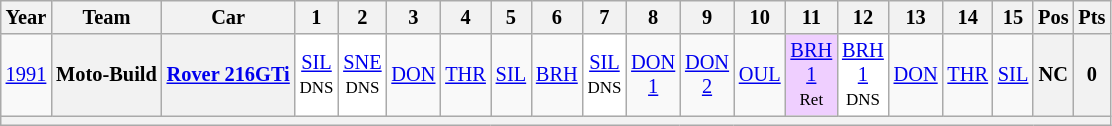<table class="wikitable" style="text-align:center; font-size:85%">
<tr>
<th>Year</th>
<th>Team</th>
<th>Car</th>
<th>1</th>
<th>2</th>
<th>3</th>
<th>4</th>
<th>5</th>
<th>6</th>
<th>7</th>
<th>8</th>
<th>9</th>
<th>10</th>
<th>11</th>
<th>12</th>
<th>13</th>
<th>14</th>
<th>15</th>
<th>Pos</th>
<th>Pts</th>
</tr>
<tr>
<td><a href='#'>1991</a></td>
<th>Moto-Build</th>
<th><a href='#'>Rover 216GTi</a></th>
<td style="background:#FFFFFF;"><a href='#'>SIL</a><br><small>DNS</small></td>
<td style="background:#FFFFFF;"><a href='#'>SNE</a><br><small>DNS</small></td>
<td><a href='#'>DON</a></td>
<td><a href='#'>THR</a></td>
<td><a href='#'>SIL</a></td>
<td><a href='#'>BRH</a></td>
<td style="background:#FFFFFF;"><a href='#'>SIL</a><br><small>DNS</small></td>
<td><a href='#'>DON<br>1</a></td>
<td><a href='#'>DON<br>2</a></td>
<td><a href='#'>OUL</a></td>
<td style="background:#EFCFFF;"><a href='#'>BRH<br>1</a><br><small>Ret</small></td>
<td style="background:#FFFFFF;"><a href='#'>BRH<br>1</a><br><small>DNS</small></td>
<td><a href='#'>DON</a></td>
<td><a href='#'>THR</a></td>
<td><a href='#'>SIL</a></td>
<th>NC</th>
<th>0</th>
</tr>
<tr>
<th colspan="20"></th>
</tr>
</table>
